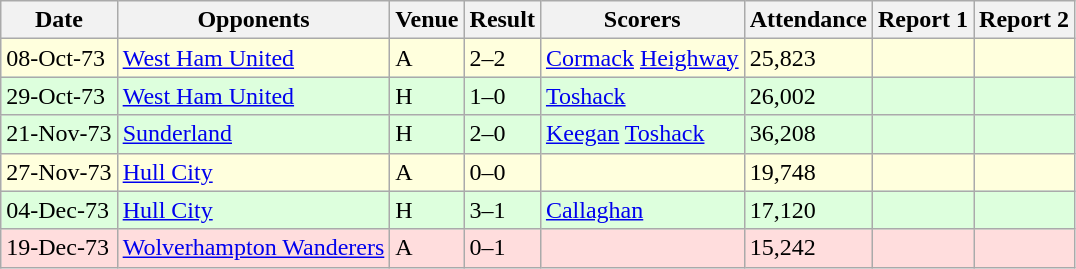<table class=wikitable>
<tr>
<th>Date</th>
<th>Opponents</th>
<th>Venue</th>
<th>Result</th>
<th>Scorers</th>
<th>Attendance</th>
<th>Report 1</th>
<th>Report 2</th>
</tr>
<tr bgcolor="#ffffdd">
<td>08-Oct-73</td>
<td><a href='#'>West Ham United</a></td>
<td>A</td>
<td>2–2</td>
<td><a href='#'>Cormack</a>  <a href='#'>Heighway</a> </td>
<td>25,823</td>
<td></td>
<td></td>
</tr>
<tr bgcolor="#ddffdd">
<td>29-Oct-73</td>
<td><a href='#'>West Ham United</a></td>
<td>H</td>
<td>1–0</td>
<td><a href='#'>Toshack</a> </td>
<td>26,002</td>
<td></td>
<td></td>
</tr>
<tr bgcolor="#ddffdd">
<td>21-Nov-73</td>
<td><a href='#'>Sunderland</a></td>
<td>H</td>
<td>2–0</td>
<td><a href='#'>Keegan</a>  <a href='#'>Toshack</a> </td>
<td>36,208</td>
<td></td>
<td></td>
</tr>
<tr bgcolor="#ffffdd">
<td>27-Nov-73</td>
<td><a href='#'>Hull City</a></td>
<td>A</td>
<td>0–0</td>
<td></td>
<td>19,748</td>
<td></td>
<td></td>
</tr>
<tr bgcolor="#ddffdd">
<td>04-Dec-73</td>
<td><a href='#'>Hull City</a></td>
<td>H</td>
<td>3–1</td>
<td><a href='#'>Callaghan</a> </td>
<td>17,120</td>
<td></td>
<td></td>
</tr>
<tr bgcolor="#ffdddd">
<td>19-Dec-73</td>
<td><a href='#'>Wolverhampton Wanderers</a></td>
<td>A</td>
<td>0–1</td>
<td></td>
<td>15,242</td>
<td></td>
<td></td>
</tr>
</table>
